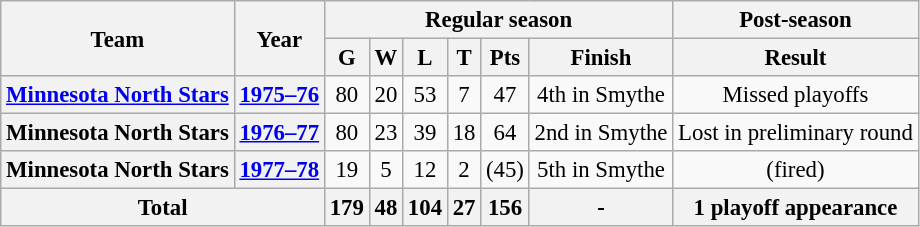<table class="wikitable" style="font-size: 95%; text-align:center;">
<tr>
<th rowspan="2">Team</th>
<th rowspan="2">Year</th>
<th colspan="6">Regular season</th>
<th colspan="1">Post-season</th>
</tr>
<tr>
<th>G</th>
<th>W</th>
<th>L</th>
<th>T</th>
<th>Pts</th>
<th>Finish</th>
<th>Result</th>
</tr>
<tr>
<th><a href='#'>Minnesota North Stars</a></th>
<th><a href='#'>1975–76</a></th>
<td>80</td>
<td>20</td>
<td>53</td>
<td>7</td>
<td>47</td>
<td>4th in Smythe</td>
<td>Missed playoffs</td>
</tr>
<tr>
<th>Minnesota North Stars</th>
<th><a href='#'>1976–77</a></th>
<td>80</td>
<td>23</td>
<td>39</td>
<td>18</td>
<td>64</td>
<td>2nd in Smythe</td>
<td>Lost in preliminary round</td>
</tr>
<tr>
<th>Minnesota North Stars</th>
<th><a href='#'>1977–78</a></th>
<td>19</td>
<td>5</td>
<td>12</td>
<td>2</td>
<td>(45)</td>
<td>5th in Smythe</td>
<td>(fired)</td>
</tr>
<tr>
<th colspan="2">Total</th>
<th>179</th>
<th>48</th>
<th>104</th>
<th>27</th>
<th>156</th>
<th>-</th>
<th>1 playoff appearance</th>
</tr>
</table>
